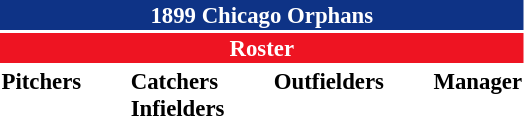<table class="toccolours" style="font-size: 95%;">
<tr>
<th colspan="10" style="background-color: #0e3386; color: white; text-align: center;">1899 Chicago Orphans</th>
</tr>
<tr>
<td colspan="10" style="background-color: #EE1422; color: white; text-align: center;"><strong>Roster</strong></td>
</tr>
<tr>
<td valign="top"><strong>Pitchers</strong><br>







</td>
<td width="25px"></td>
<td valign="top"><strong>Catchers</strong><br>


<strong>Infielders</strong>







</td>
<td width="25px"></td>
<td valign="top"><strong>Outfielders</strong><br>



</td>
<td width="25px"></td>
<td valign="top"><strong>Manager</strong><br></td>
</tr>
<tr>
</tr>
</table>
